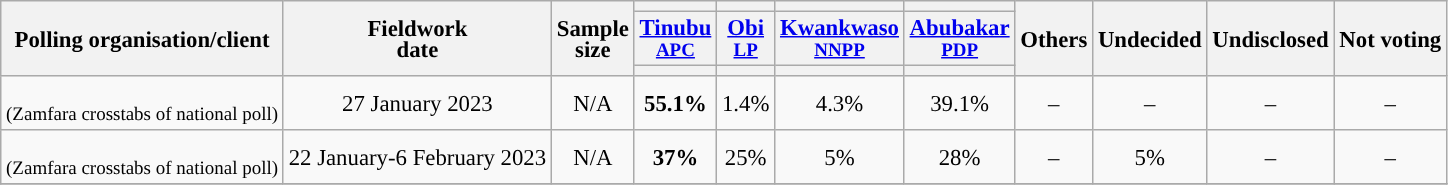<table class="wikitable" style="text-align:center;font-size:95%;line-height:14px;">
<tr>
<th rowspan="3">Polling organisation/client</th>
<th rowspan="3">Fieldwork<br>date</th>
<th rowspan="3">Sample<br>size</th>
<th></th>
<th></th>
<th></th>
<th></th>
<th rowspan="3">Others</th>
<th rowspan="3">Undecided</th>
<th rowspan="3">Undisclosed</th>
<th rowspan="3">Not voting</th>
</tr>
<tr>
<th><a href='#'>Tinubu</a><br><small><a href='#'>APC</a></small></th>
<th><a href='#'>Obi</a><br><small><a href='#'>LP</a></small></th>
<th><a href='#'>Kwankwaso</a><br><small><a href='#'>NNPP</a></small></th>
<th><a href='#'>Abubakar</a><br><small><a href='#'>PDP</a></small></th>
</tr>
<tr>
<th style="background:"></th>
<th style="background:"></th>
<th style="background:"></th>
<th style="background:"></th>
</tr>
<tr>
<td><br><small>(Zamfara crosstabs of national poll)</small></td>
<td>27 January 2023</td>
<td>N/A</td>
<td><strong>55.1%</strong></td>
<td>1.4%</td>
<td>4.3%</td>
<td>39.1%</td>
<td>–</td>
<td>–</td>
<td>–</td>
<td>–</td>
</tr>
<tr>
<td><br><small>(Zamfara crosstabs of national poll)</small></td>
<td>22 January-6 February 2023</td>
<td>N/A</td>
<td><strong>37%</strong></td>
<td>25%</td>
<td>5%</td>
<td>28%</td>
<td>–</td>
<td>5%</td>
<td>–</td>
<td>–</td>
</tr>
<tr>
</tr>
</table>
